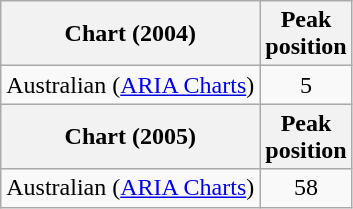<table class="wikitable">
<tr>
<th>Chart (2004)</th>
<th>Peak<br>position</th>
</tr>
<tr>
<td>Australian (<a href='#'>ARIA Charts</a>)</td>
<td align="center">5</td>
</tr>
<tr>
<th>Chart (2005)</th>
<th>Peak<br>position</th>
</tr>
<tr>
<td>Australian (<a href='#'>ARIA Charts</a>)</td>
<td align="center">58</td>
</tr>
</table>
